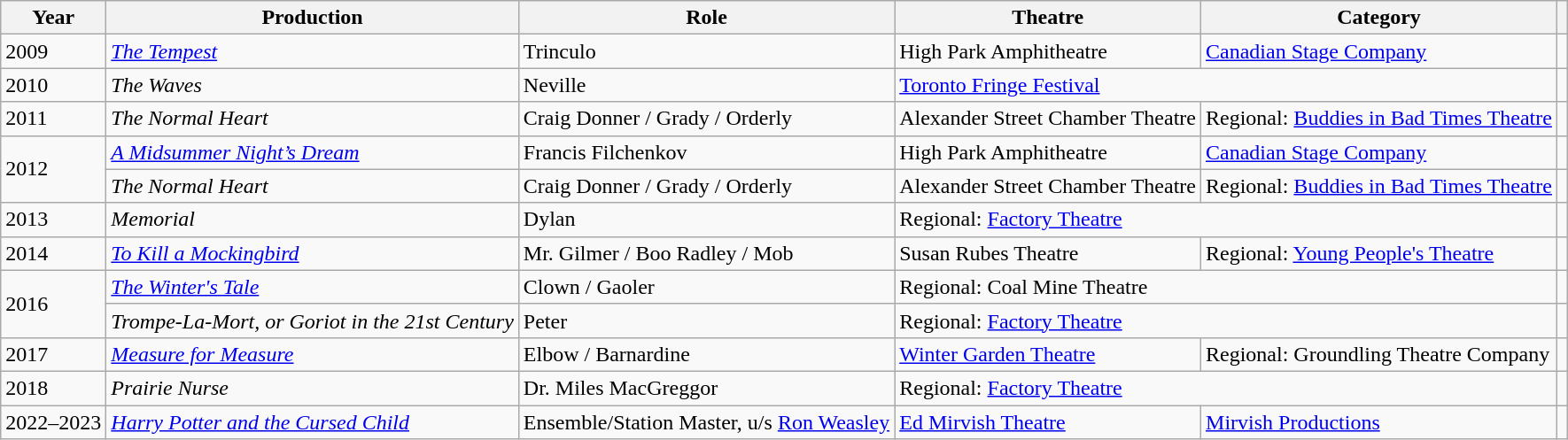<table class="wikitable sortable">
<tr>
<th>Year</th>
<th>Production</th>
<th>Role</th>
<th>Theatre</th>
<th>Category</th>
<th></th>
</tr>
<tr>
<td>2009</td>
<td data-sort-value="Tempest, The"><em><a href='#'>The Tempest</a></em></td>
<td>Trinculo</td>
<td>High Park Amphitheatre</td>
<td><a href='#'>Canadian Stage Company</a></td>
<td></td>
</tr>
<tr>
<td>2010</td>
<td data-sort-value="Waves, The"><em>The Waves</em></td>
<td>Neville</td>
<td colspan=2><a href='#'>Toronto Fringe Festival</a></td>
<td></td>
</tr>
<tr>
<td>2011</td>
<td data-sort-value="Normal Heart, The"><em>The Normal Heart</em></td>
<td>Craig Donner / Grady / Orderly</td>
<td>Alexander Street Chamber Theatre</td>
<td>Regional: <a href='#'>Buddies in Bad Times Theatre</a></td>
<td></td>
</tr>
<tr>
<td rowspan= 2>2012</td>
<td data-sort-value="Midsummer Night’s Dream, A"><em><a href='#'>A Midsummer Night’s Dream</a></em></td>
<td>Francis Filchenkov</td>
<td>High Park Amphitheatre</td>
<td><a href='#'>Canadian Stage Company</a></td>
<td></td>
</tr>
<tr>
<td data-sort-value="Normal Heart, The"><em>The Normal Heart</em></td>
<td>Craig Donner / Grady / Orderly</td>
<td>Alexander Street Chamber Theatre</td>
<td>Regional: <a href='#'>Buddies in Bad Times Theatre</a></td>
<td></td>
</tr>
<tr>
<td>2013</td>
<td><em>Memorial</em></td>
<td>Dylan</td>
<td colspan=2>Regional: <a href='#'>Factory Theatre</a></td>
<td></td>
</tr>
<tr>
<td>2014</td>
<td><em><a href='#'>To Kill a Mockingbird</a></em></td>
<td>Mr. Gilmer / Boo Radley / Mob</td>
<td>Susan Rubes Theatre</td>
<td>Regional: <a href='#'>Young People's Theatre</a></td>
<td></td>
</tr>
<tr>
<td rowspan=2>2016</td>
<td data-sort-value="Winter's Tale, The"><em><a href='#'>The Winter's Tale</a></em></td>
<td>Clown / Gaoler</td>
<td colspan=2>Regional: Coal Mine Theatre</td>
<td></td>
</tr>
<tr>
<td><em>Trompe-La-Mort, or Goriot in the 21st Century</em></td>
<td>Peter</td>
<td colspan=2>Regional: <a href='#'>Factory Theatre</a></td>
<td></td>
</tr>
<tr>
<td>2017</td>
<td><em><a href='#'>Measure for Measure</a></em></td>
<td>Elbow / Barnardine</td>
<td><a href='#'> Winter Garden Theatre</a></td>
<td>Regional: Groundling Theatre Company</td>
<td></td>
</tr>
<tr>
<td>2018</td>
<td><em>Prairie Nurse</em></td>
<td>Dr. Miles MacGreggor</td>
<td colspan=2>Regional: <a href='#'>Factory Theatre</a></td>
<td></td>
</tr>
<tr>
<td>2022–2023</td>
<td><em><a href='#'>Harry Potter and the Cursed Child</a></em></td>
<td>Ensemble/Station Master, u/s <a href='#'>Ron Weasley</a></td>
<td><a href='#'>Ed Mirvish Theatre</a></td>
<td><a href='#'>Mirvish Productions</a></td>
<td></td>
</tr>
</table>
